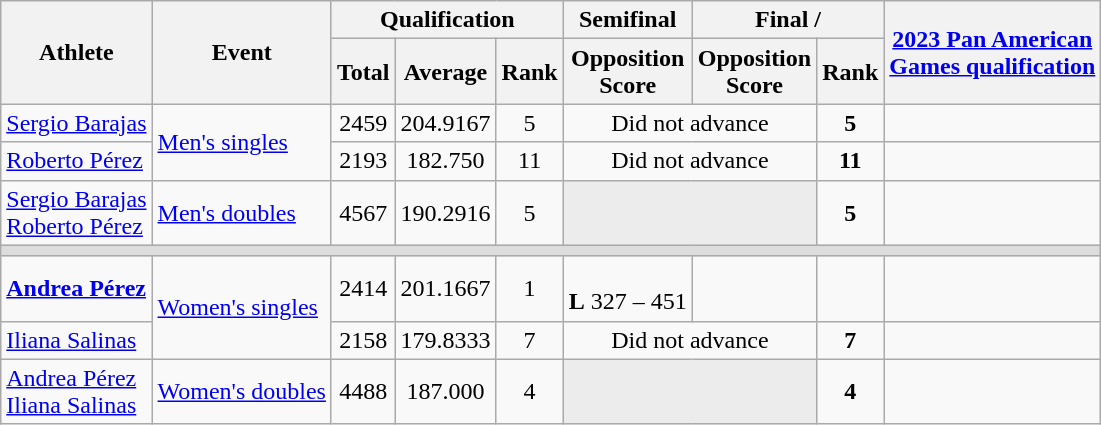<table class="wikitable">
<tr>
<th rowspan="2">Athlete</th>
<th rowspan="2">Event</th>
<th colspan="3">Qualification</th>
<th>Semifinal</th>
<th colspan="2">Final / </th>
<th rowspan="2"><a href='#'>2023 Pan American <br> Games qualification</a></th>
</tr>
<tr>
<th>Total</th>
<th>Average</th>
<th>Rank</th>
<th>Opposition<br>Score</th>
<th>Opposition<br>Score</th>
<th>Rank</th>
</tr>
<tr align="center">
<td style="white-space: nowrap;" align="left"><a href='#'>Sergio Barajas</a></td>
<td rowspan="2" align="left"><a href='#'>Men's singles</a></td>
<td style="white-space: nowrap;">2459</td>
<td>204.9167</td>
<td style="white-space: nowrap;">5</td>
<td colspan="2" style="white-space: nowrap;">Did not advance</td>
<td><strong>5</strong></td>
<td></td>
</tr>
<tr align="center">
<td style="white-space: nowrap;" align="left"><a href='#'>Roberto Pérez</a></td>
<td style="white-space: nowrap;">2193</td>
<td>182.750</td>
<td data-sort-value="" style="vertical-align:middle; text-align:center" class="table-na">11</td>
<td colspan="2">Did not advance</td>
<td><strong>11</strong></td>
<td></td>
</tr>
<tr align="center">
<td style="white-space: nowrap;" align="left"><a href='#'>Sergio Barajas</a><br><a href='#'>Roberto Pérez</a></td>
<td style="white-space: nowrap;" align="left"><a href='#'>Men's doubles</a></td>
<td>4567</td>
<td>190.2916</td>
<td>5</td>
<td style="background: #ECECEC; vertical-align: middle; text-align: center; " class="table-cast" colspan="2"></td>
<td><strong>5</strong></td>
<td></td>
</tr>
<tr bgcolor=#ddd>
<td colspan=9></td>
</tr>
<tr align="center">
<td style="white-space: nowrap;" align="left"><a href='#'><strong>Andrea Pérez</strong></a></td>
<td rowspan="2" align="left"><a href='#'>Women's singles</a></td>
<td style="white-space: nowrap;">2414</td>
<td>201.1667</td>
<td style="white-space: nowrap;">1</td>
<td><br><strong>L</strong> 327 – 451</td>
<td></td>
<td></td>
<td></td>
</tr>
<tr align="center">
<td style="white-space: nowrap;" align="left"><a href='#'>Iliana Salinas</a></td>
<td style="white-space: nowrap;">2158</td>
<td>179.8333</td>
<td>7</td>
<td colspan="2">Did not advance</td>
<td><strong>7</strong></td>
<td></td>
</tr>
<tr align="center">
<td style="white-space: nowrap;" align="left"><a href='#'>Andrea Pérez</a><br><a href='#'>Iliana Salinas</a></td>
<td style="white-space: nowrap;" align="left"><a href='#'>Women's doubles</a></td>
<td>4488</td>
<td>187.000</td>
<td>4</td>
<td style="background: #ECECEC; vertical-align: middle; text-align: center; " class="table-cast" colspan="2"></td>
<td><strong>4</strong></td>
<td></td>
</tr>
</table>
